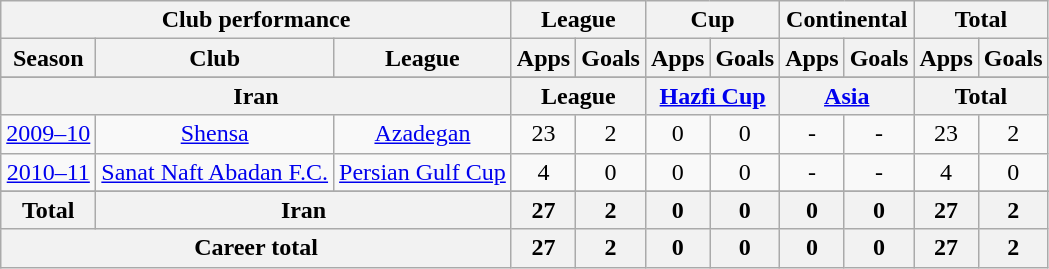<table class="wikitable" style="text-align:center">
<tr>
<th colspan=3>Club performance</th>
<th colspan=2>League</th>
<th colspan=2>Cup</th>
<th colspan=2>Continental</th>
<th colspan=2>Total</th>
</tr>
<tr>
<th>Season</th>
<th>Club</th>
<th>League</th>
<th>Apps</th>
<th>Goals</th>
<th>Apps</th>
<th>Goals</th>
<th>Apps</th>
<th>Goals</th>
<th>Apps</th>
<th>Goals</th>
</tr>
<tr>
</tr>
<tr>
<th colspan=3>Iran</th>
<th colspan=2>League</th>
<th colspan=2><a href='#'>Hazfi Cup</a></th>
<th colspan=2><a href='#'>Asia</a></th>
<th colspan=2>Total</th>
</tr>
<tr>
<td><a href='#'>2009–10</a></td>
<td rowspan="1"><a href='#'>Shensa</a></td>
<td rowspan="1"><a href='#'>Azadegan</a></td>
<td>23</td>
<td>2</td>
<td>0</td>
<td>0</td>
<td>-</td>
<td>-</td>
<td>23</td>
<td>2</td>
</tr>
<tr>
<td><a href='#'>2010–11</a></td>
<td rowspan="1"><a href='#'>Sanat Naft Abadan F.C.</a></td>
<td rowspan="1"><a href='#'>Persian Gulf Cup</a></td>
<td>4</td>
<td>0</td>
<td>0</td>
<td>0</td>
<td>-</td>
<td>-</td>
<td>4</td>
<td>0</td>
</tr>
<tr>
</tr>
<tr>
<th rowspan=1>Total</th>
<th colspan=2>Iran</th>
<th>27</th>
<th>2</th>
<th>0</th>
<th>0</th>
<th>0</th>
<th>0</th>
<th>27</th>
<th>2</th>
</tr>
<tr>
<th colspan=3>Career total</th>
<th>27</th>
<th>2</th>
<th>0</th>
<th>0</th>
<th>0</th>
<th>0</th>
<th>27</th>
<th>2</th>
</tr>
</table>
